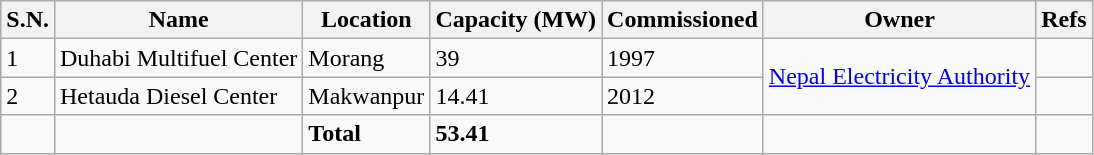<table class="wikitable sortable">
<tr>
<th>S.N.</th>
<th>Name</th>
<th>Location</th>
<th>Capacity (MW)</th>
<th>Commissioned</th>
<th>Owner</th>
<th class=unsortable>Refs</th>
</tr>
<tr>
<td>1</td>
<td>Duhabi Multifuel Center</td>
<td>Morang</td>
<td>39</td>
<td>1997</td>
<td rowspan=2><a href='#'>Nepal Electricity Authority</a></td>
<td></td>
</tr>
<tr>
<td>2</td>
<td>Hetauda Diesel Center</td>
<td>Makwanpur</td>
<td>14.41</td>
<td>2012</td>
<td></td>
</tr>
<tr>
<td></td>
<td></td>
<td><strong>Total</strong></td>
<td><strong>53.41</strong></td>
<td></td>
<td></td>
<td></td>
</tr>
</table>
